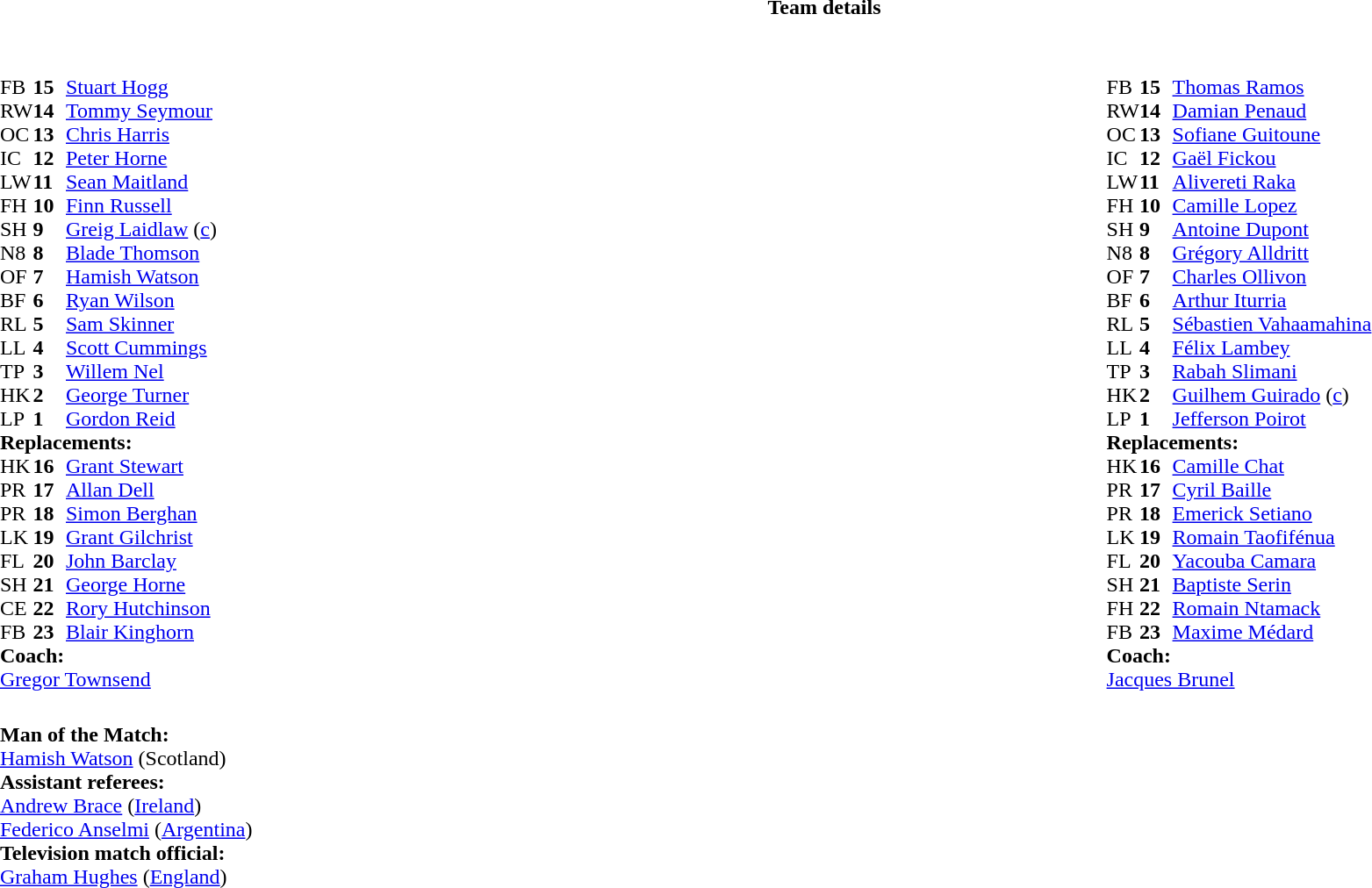<table border="0" style="width:100%;" class="collapsible collapsed">
<tr>
<th>Team details</th>
</tr>
<tr>
<td><br><table style="width:100%;">
<tr>
<td style="vertical-align:top; width:50%;"><br><table style="font-size: 100%" cellspacing="0" cellpadding="0">
<tr>
<th width="25"></th>
<th width="25"></th>
</tr>
<tr>
<td>FB</td>
<td><strong>15</strong></td>
<td><a href='#'>Stuart Hogg</a></td>
</tr>
<tr>
<td>RW</td>
<td><strong>14</strong></td>
<td><a href='#'>Tommy Seymour</a></td>
<td></td>
<td></td>
</tr>
<tr>
<td>OC</td>
<td><strong>13</strong></td>
<td><a href='#'>Chris Harris</a></td>
</tr>
<tr>
<td>IC</td>
<td><strong>12</strong></td>
<td><a href='#'>Peter Horne</a></td>
<td></td>
<td></td>
</tr>
<tr>
<td>LW</td>
<td><strong>11</strong></td>
<td><a href='#'>Sean Maitland</a></td>
</tr>
<tr>
<td>FH</td>
<td><strong>10</strong></td>
<td><a href='#'>Finn Russell</a></td>
</tr>
<tr>
<td>SH</td>
<td><strong>9</strong></td>
<td><a href='#'>Greig Laidlaw</a> (<a href='#'>c</a>)</td>
<td></td>
<td></td>
</tr>
<tr>
<td>N8</td>
<td><strong>8</strong></td>
<td><a href='#'>Blade Thomson</a></td>
<td></td>
<td></td>
</tr>
<tr>
<td>OF</td>
<td><strong>7</strong></td>
<td><a href='#'>Hamish Watson</a></td>
</tr>
<tr>
<td>BF</td>
<td><strong>6</strong></td>
<td><a href='#'>Ryan Wilson</a></td>
</tr>
<tr>
<td>RL</td>
<td><strong>5</strong></td>
<td><a href='#'>Sam Skinner</a></td>
<td></td>
<td></td>
</tr>
<tr>
<td>LL</td>
<td><strong>4</strong></td>
<td><a href='#'>Scott Cummings</a></td>
<td></td>
<td></td>
</tr>
<tr>
<td>TP</td>
<td><strong>3</strong></td>
<td><a href='#'>Willem Nel</a></td>
<td></td>
<td></td>
</tr>
<tr>
<td>HK</td>
<td><strong>2</strong></td>
<td><a href='#'>George Turner</a></td>
</tr>
<tr>
<td>LP</td>
<td><strong>1</strong></td>
<td><a href='#'>Gordon Reid</a></td>
<td></td>
<td></td>
</tr>
<tr>
<td colspan="3"><strong>Replacements:</strong></td>
</tr>
<tr>
<td>HK</td>
<td><strong>16</strong></td>
<td><a href='#'>Grant Stewart</a></td>
<td></td>
<td></td>
</tr>
<tr>
<td>PR</td>
<td><strong>17</strong></td>
<td><a href='#'>Allan Dell</a></td>
<td></td>
<td></td>
</tr>
<tr>
<td>PR</td>
<td><strong>18</strong></td>
<td><a href='#'>Simon Berghan</a></td>
<td></td>
<td></td>
</tr>
<tr>
<td>LK</td>
<td><strong>19</strong></td>
<td><a href='#'>Grant Gilchrist</a></td>
<td></td>
<td></td>
</tr>
<tr>
<td>FL</td>
<td><strong>20</strong></td>
<td><a href='#'>John Barclay</a></td>
<td></td>
<td></td>
</tr>
<tr>
<td>SH</td>
<td><strong>21</strong></td>
<td><a href='#'>George Horne</a></td>
<td></td>
<td></td>
</tr>
<tr>
<td>CE</td>
<td><strong>22</strong></td>
<td><a href='#'>Rory Hutchinson</a></td>
<td></td>
<td></td>
</tr>
<tr>
<td>FB</td>
<td><strong>23</strong></td>
<td><a href='#'>Blair Kinghorn</a></td>
<td></td>
<td></td>
</tr>
<tr>
<td colspan="3"><strong>Coach:</strong></td>
</tr>
<tr>
<td colspan="4"> <a href='#'>Gregor Townsend</a></td>
</tr>
</table>
</td>
<td style="vertical-align:top"></td>
<td style="vertical-align:top; width:50%;"><br><table cellspacing="0" cellpadding="0" style="font-size:100%; margin:auto;">
<tr>
<th width="25"></th>
<th width="25"></th>
</tr>
<tr>
<td>FB</td>
<td><strong>15</strong></td>
<td><a href='#'>Thomas Ramos</a></td>
<td></td>
<td></td>
</tr>
<tr>
<td>RW</td>
<td><strong>14</strong></td>
<td><a href='#'>Damian Penaud</a></td>
</tr>
<tr>
<td>OC</td>
<td><strong>13</strong></td>
<td><a href='#'>Sofiane Guitoune</a></td>
</tr>
<tr>
<td>IC</td>
<td><strong>12</strong></td>
<td><a href='#'>Gaël Fickou</a></td>
</tr>
<tr>
<td>LW</td>
<td><strong>11</strong></td>
<td><a href='#'>Alivereti Raka</a></td>
</tr>
<tr>
<td>FH</td>
<td><strong>10</strong></td>
<td><a href='#'>Camille Lopez</a></td>
<td></td>
<td></td>
</tr>
<tr>
<td>SH</td>
<td><strong>9</strong></td>
<td><a href='#'>Antoine Dupont</a></td>
<td></td>
<td></td>
</tr>
<tr>
<td>N8</td>
<td><strong>8</strong></td>
<td><a href='#'>Grégory Alldritt</a></td>
<td></td>
<td></td>
</tr>
<tr>
<td>OF</td>
<td><strong>7</strong></td>
<td><a href='#'>Charles Ollivon</a></td>
</tr>
<tr>
<td>BF</td>
<td><strong>6</strong></td>
<td><a href='#'>Arthur Iturria</a></td>
</tr>
<tr>
<td>RL</td>
<td><strong>5</strong></td>
<td><a href='#'>Sébastien Vahaamahina</a></td>
</tr>
<tr>
<td>LL</td>
<td><strong>4</strong></td>
<td><a href='#'>Félix Lambey</a></td>
<td></td>
<td></td>
</tr>
<tr>
<td>TP</td>
<td><strong>3</strong></td>
<td><a href='#'>Rabah Slimani</a></td>
<td></td>
<td></td>
</tr>
<tr>
<td>HK</td>
<td><strong>2</strong></td>
<td><a href='#'>Guilhem Guirado</a> (<a href='#'>c</a>)</td>
<td></td>
<td></td>
</tr>
<tr>
<td>LP</td>
<td><strong>1</strong></td>
<td><a href='#'>Jefferson Poirot</a></td>
<td></td>
<td></td>
</tr>
<tr>
<td colspan="3"><strong>Replacements:</strong></td>
</tr>
<tr>
<td>HK</td>
<td><strong>16</strong></td>
<td><a href='#'>Camille Chat</a></td>
<td></td>
<td></td>
</tr>
<tr>
<td>PR</td>
<td><strong>17</strong></td>
<td><a href='#'>Cyril Baille</a></td>
<td></td>
<td></td>
</tr>
<tr>
<td>PR</td>
<td><strong>18</strong></td>
<td><a href='#'>Emerick Setiano</a></td>
<td></td>
<td></td>
</tr>
<tr>
<td>LK</td>
<td><strong>19</strong></td>
<td><a href='#'>Romain Taofifénua</a></td>
<td></td>
<td></td>
</tr>
<tr>
<td>FL</td>
<td><strong>20</strong></td>
<td><a href='#'>Yacouba Camara</a></td>
<td></td>
<td></td>
</tr>
<tr>
<td>SH</td>
<td><strong>21</strong></td>
<td><a href='#'>Baptiste Serin</a></td>
<td></td>
<td></td>
</tr>
<tr>
<td>FH</td>
<td><strong>22</strong></td>
<td><a href='#'>Romain Ntamack</a></td>
<td></td>
<td></td>
</tr>
<tr>
<td>FB</td>
<td><strong>23</strong></td>
<td><a href='#'>Maxime Médard</a></td>
<td></td>
<td></td>
</tr>
<tr>
<td colspan="3"><strong>Coach:</strong></td>
</tr>
<tr>
<td colspan="4"> <a href='#'>Jacques Brunel</a></td>
</tr>
</table>
</td>
</tr>
</table>
<table style="width:50%">
<tr>
<td><br><strong>Man of the Match:</strong>
<br><a href='#'>Hamish Watson</a> (Scotland)<br><strong>Assistant referees:</strong>
<br><a href='#'>Andrew Brace</a> (<a href='#'>Ireland</a>)
<br><a href='#'>Federico Anselmi</a> (<a href='#'>Argentina</a>)
<br><strong>Television match official:</strong>
<br><a href='#'>Graham Hughes</a> (<a href='#'>England</a>)</td>
</tr>
</table>
</td>
</tr>
</table>
